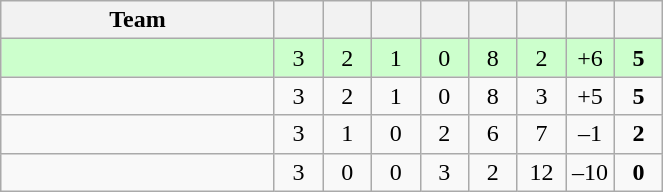<table class="wikitable" style="text-align:center">
<tr>
<th width=175>Team</th>
<th width=25></th>
<th width=25></th>
<th width=25></th>
<th width=25></th>
<th width=25></th>
<th width=25></th>
<th width=25></th>
<th width=25></th>
</tr>
<tr align=center bgcolor=#ccffcc>
<td style="text-align:left;"></td>
<td>3</td>
<td>2</td>
<td>1</td>
<td>0</td>
<td>8</td>
<td>2</td>
<td>+6</td>
<td><strong>5</strong></td>
</tr>
<tr>
<td style="text-align:left;"></td>
<td>3</td>
<td>2</td>
<td>1</td>
<td>0</td>
<td>8</td>
<td>3</td>
<td>+5</td>
<td><strong>5</strong></td>
</tr>
<tr>
<td style="text-align:left;"></td>
<td>3</td>
<td>1</td>
<td>0</td>
<td>2</td>
<td>6</td>
<td>7</td>
<td>–1</td>
<td><strong>2</strong></td>
</tr>
<tr>
<td style="text-align:left;"></td>
<td>3</td>
<td>0</td>
<td>0</td>
<td>3</td>
<td>2</td>
<td>12</td>
<td>–10</td>
<td><strong>0</strong></td>
</tr>
</table>
